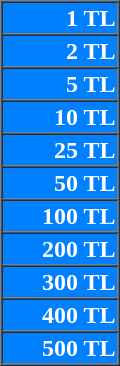<table border=1 cellspacing=0 cellpadding=1 width=80px style="background:#0080FF;color:#FFF;text-align:right">
<tr>
<td><strong>1 TL</strong></td>
</tr>
<tr>
<td><strong>2 TL</strong></td>
</tr>
<tr>
<td><strong>5 TL</strong></td>
</tr>
<tr>
<td><strong>10 TL</strong></td>
</tr>
<tr>
<td><strong>25 TL</strong></td>
</tr>
<tr>
<td><strong>50 TL</strong></td>
</tr>
<tr>
<td><strong>100 TL</strong></td>
</tr>
<tr>
<td><strong>200 TL</strong></td>
</tr>
<tr>
<td><strong>300 TL</strong></td>
</tr>
<tr>
<td><strong>400 TL</strong></td>
</tr>
<tr>
<td><strong>500 TL</strong></td>
</tr>
</table>
